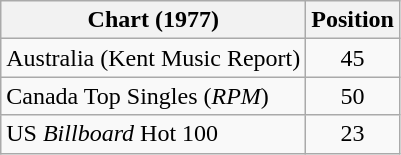<table class="wikitable sortable">
<tr>
<th>Chart (1977)</th>
<th>Position</th>
</tr>
<tr>
<td>Australia (Kent Music Report)</td>
<td style="text-align:center;">45</td>
</tr>
<tr>
<td>Canada Top Singles (<em>RPM</em>)</td>
<td style="text-align:center;">50</td>
</tr>
<tr>
<td>US <em>Billboard</em> Hot 100</td>
<td style="text-align:center;">23</td>
</tr>
</table>
